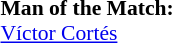<table width=100% style="font-size: 90%">
<tr>
<td><br><strong>Man of the Match:</strong>
<br>  <a href='#'>Víctor Cortés</a></td>
</tr>
</table>
